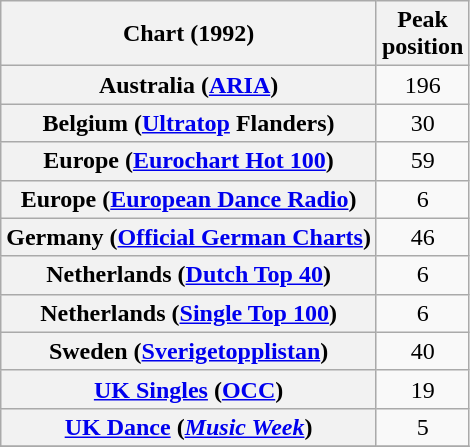<table class="wikitable sortable plainrowheaders" style="text-align:center">
<tr>
<th scope="col">Chart (1992)</th>
<th scope="col">Peak<br>position</th>
</tr>
<tr>
<th scope="row">Australia (<a href='#'>ARIA</a>)</th>
<td>196</td>
</tr>
<tr>
<th scope="row">Belgium (<a href='#'>Ultratop</a> Flanders)</th>
<td>30</td>
</tr>
<tr>
<th scope="row">Europe (<a href='#'>Eurochart Hot 100</a>)</th>
<td>59</td>
</tr>
<tr>
<th scope="row">Europe (<a href='#'>European Dance Radio</a>)</th>
<td>6</td>
</tr>
<tr>
<th scope="row">Germany (<a href='#'>Official German Charts</a>)</th>
<td>46</td>
</tr>
<tr>
<th scope="row">Netherlands (<a href='#'>Dutch Top 40</a>)</th>
<td>6</td>
</tr>
<tr>
<th scope="row">Netherlands (<a href='#'>Single Top 100</a>)</th>
<td>6</td>
</tr>
<tr>
<th scope="row">Sweden (<a href='#'>Sverigetopplistan</a>)</th>
<td>40</td>
</tr>
<tr>
<th scope="row"><a href='#'>UK Singles</a> (<a href='#'>OCC</a>)</th>
<td>19</td>
</tr>
<tr>
<th scope="row"><a href='#'>UK Dance</a> (<em><a href='#'>Music Week</a></em>)</th>
<td>5</td>
</tr>
<tr>
</tr>
</table>
